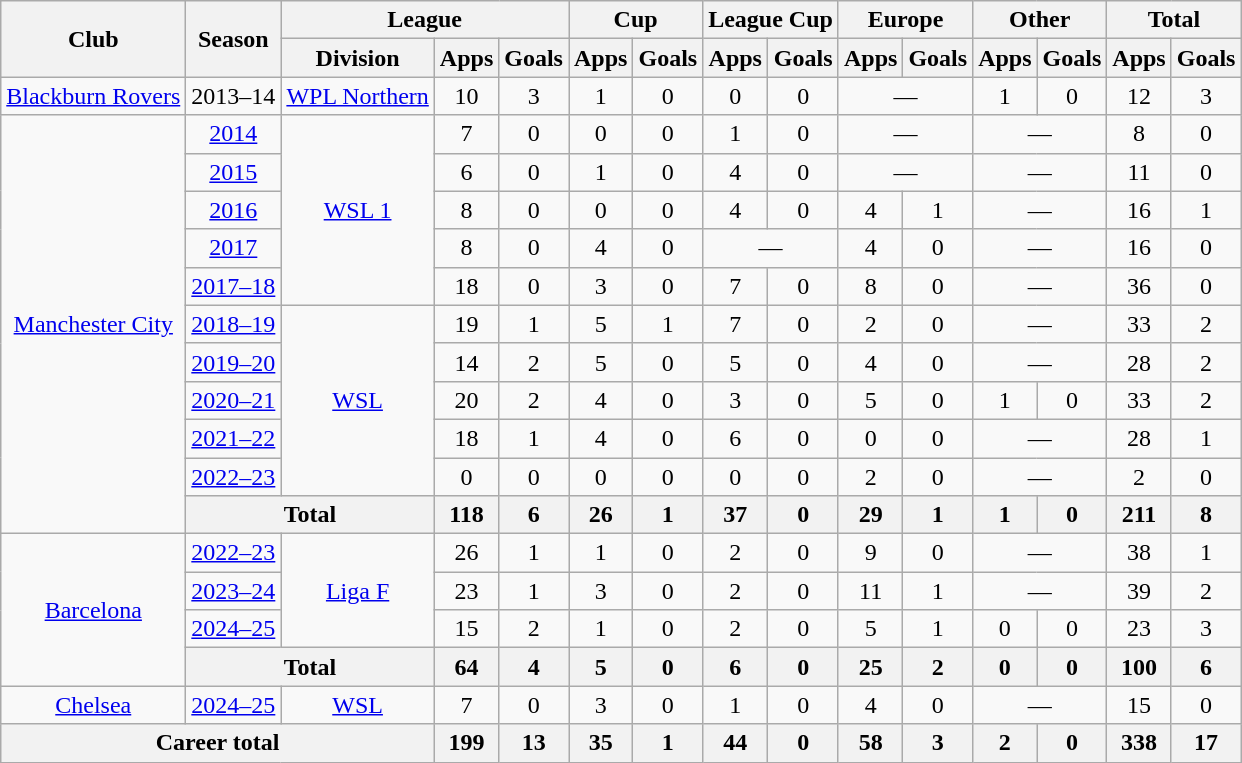<table class="wikitable" style="text-align: center">
<tr>
<th rowspan="2">Club</th>
<th rowspan="2">Season</th>
<th colspan="3">League</th>
<th colspan="2">Cup</th>
<th colspan="2">League Cup</th>
<th colspan="2">Europe</th>
<th colspan="2">Other</th>
<th colspan="2">Total</th>
</tr>
<tr>
<th>Division</th>
<th>Apps</th>
<th>Goals</th>
<th>Apps</th>
<th>Goals</th>
<th>Apps</th>
<th>Goals</th>
<th>Apps</th>
<th>Goals</th>
<th>Apps</th>
<th>Goals</th>
<th>Apps</th>
<th>Goals</th>
</tr>
<tr>
<td><a href='#'>Blackburn Rovers</a></td>
<td>2013–14</td>
<td><a href='#'>WPL Northern</a></td>
<td>10</td>
<td>3</td>
<td>1</td>
<td>0</td>
<td>0</td>
<td>0</td>
<td colspan="2">—</td>
<td>1</td>
<td>0</td>
<td>12</td>
<td>3</td>
</tr>
<tr>
<td rowspan="11"><a href='#'>Manchester City</a></td>
<td><a href='#'>2014</a></td>
<td rowspan="5"><a href='#'>WSL 1</a></td>
<td>7</td>
<td>0</td>
<td>0</td>
<td>0</td>
<td>1</td>
<td>0</td>
<td colspan="2">—</td>
<td colspan="2">—</td>
<td>8</td>
<td>0</td>
</tr>
<tr>
<td><a href='#'>2015</a></td>
<td>6</td>
<td>0</td>
<td>1</td>
<td>0</td>
<td>4</td>
<td>0</td>
<td colspan="2">—</td>
<td colspan="2">—</td>
<td>11</td>
<td>0</td>
</tr>
<tr>
<td><a href='#'>2016</a></td>
<td>8</td>
<td>0</td>
<td>0</td>
<td>0</td>
<td>4</td>
<td>0</td>
<td>4</td>
<td>1</td>
<td colspan="2">—</td>
<td>16</td>
<td>1</td>
</tr>
<tr>
<td><a href='#'>2017</a></td>
<td>8</td>
<td>0</td>
<td>4</td>
<td>0</td>
<td colspan="2">—</td>
<td>4</td>
<td>0</td>
<td colspan="2">—</td>
<td>16</td>
<td>0</td>
</tr>
<tr>
<td><a href='#'>2017–18</a></td>
<td>18</td>
<td>0</td>
<td>3</td>
<td>0</td>
<td>7</td>
<td>0</td>
<td>8</td>
<td>0</td>
<td colspan="2">—</td>
<td>36</td>
<td>0</td>
</tr>
<tr>
<td><a href='#'>2018–19</a></td>
<td rowspan="5"><a href='#'>WSL</a></td>
<td>19</td>
<td>1</td>
<td>5</td>
<td>1</td>
<td>7</td>
<td>0</td>
<td>2</td>
<td>0</td>
<td colspan="2">—</td>
<td>33</td>
<td>2</td>
</tr>
<tr>
<td><a href='#'>2019–20</a></td>
<td>14</td>
<td>2</td>
<td>5</td>
<td>0</td>
<td>5</td>
<td>0</td>
<td>4</td>
<td>0</td>
<td colspan="2">—</td>
<td>28</td>
<td>2</td>
</tr>
<tr>
<td><a href='#'>2020–21</a></td>
<td>20</td>
<td>2</td>
<td>4</td>
<td>0</td>
<td>3</td>
<td>0</td>
<td>5</td>
<td>0</td>
<td>1</td>
<td>0</td>
<td>33</td>
<td>2</td>
</tr>
<tr>
<td><a href='#'>2021–22</a></td>
<td>18</td>
<td>1</td>
<td>4</td>
<td>0</td>
<td>6</td>
<td>0</td>
<td>0</td>
<td>0</td>
<td colspan="2">—</td>
<td>28</td>
<td>1</td>
</tr>
<tr>
<td><a href='#'>2022–23</a></td>
<td>0</td>
<td>0</td>
<td>0</td>
<td>0</td>
<td>0</td>
<td>0</td>
<td>2</td>
<td>0</td>
<td colspan="2">—</td>
<td>2</td>
<td>0</td>
</tr>
<tr>
<th colspan="2">Total</th>
<th>118</th>
<th>6</th>
<th>26</th>
<th>1</th>
<th>37</th>
<th>0</th>
<th>29</th>
<th>1</th>
<th>1</th>
<th>0</th>
<th>211</th>
<th>8</th>
</tr>
<tr>
<td rowspan="4"><a href='#'>Barcelona</a></td>
<td><a href='#'>2022–23</a></td>
<td rowspan="3"><a href='#'>Liga F</a></td>
<td>26</td>
<td>1</td>
<td>1</td>
<td>0</td>
<td>2</td>
<td>0</td>
<td>9</td>
<td>0</td>
<td colspan="2">—</td>
<td>38</td>
<td>1</td>
</tr>
<tr>
<td><a href='#'>2023–24</a></td>
<td>23</td>
<td>1</td>
<td>3</td>
<td>0</td>
<td>2</td>
<td>0</td>
<td>11</td>
<td>1</td>
<td colspan="2">—</td>
<td>39</td>
<td>2</td>
</tr>
<tr>
<td><a href='#'>2024–25</a></td>
<td>15</td>
<td>2</td>
<td>1</td>
<td>0</td>
<td>2</td>
<td>0</td>
<td>5</td>
<td>1</td>
<td>0</td>
<td>0</td>
<td>23</td>
<td>3</td>
</tr>
<tr>
<th colspan="2">Total</th>
<th>64</th>
<th>4</th>
<th>5</th>
<th>0</th>
<th>6</th>
<th>0</th>
<th>25</th>
<th>2</th>
<th>0</th>
<th>0</th>
<th>100</th>
<th>6</th>
</tr>
<tr>
<td><a href='#'>Chelsea</a></td>
<td><a href='#'>2024–25</a></td>
<td><a href='#'>WSL</a></td>
<td>7</td>
<td>0</td>
<td>3</td>
<td>0</td>
<td>1</td>
<td>0</td>
<td>4</td>
<td>0</td>
<td colspan="2">—</td>
<td>15</td>
<td>0</td>
</tr>
<tr>
<th colspan="3">Career total</th>
<th>199</th>
<th>13</th>
<th>35</th>
<th>1</th>
<th>44</th>
<th>0</th>
<th>58</th>
<th>3</th>
<th>2</th>
<th>0</th>
<th>338</th>
<th>17</th>
</tr>
</table>
